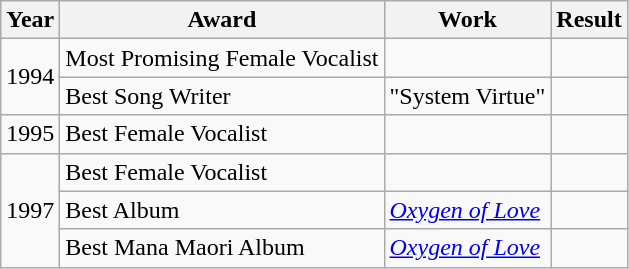<table class="wikitable sortable">
<tr>
<th>Year</th>
<th>Award</th>
<th>Work</th>
<th>Result</th>
</tr>
<tr>
<td rowspan=2>1994</td>
<td>Most Promising Female Vocalist</td>
<td></td>
<td></td>
</tr>
<tr>
<td>Best Song Writer</td>
<td>"System Virtue"</td>
<td></td>
</tr>
<tr>
<td>1995</td>
<td>Best Female Vocalist</td>
<td></td>
<td></td>
</tr>
<tr>
<td rowspan=3>1997</td>
<td>Best Female Vocalist</td>
<td></td>
<td></td>
</tr>
<tr>
<td>Best Album</td>
<td><em><a href='#'>Oxygen of Love</a></em></td>
<td></td>
</tr>
<tr>
<td>Best Mana Maori Album</td>
<td><em><a href='#'>Oxygen of Love</a></em></td>
<td></td>
</tr>
</table>
